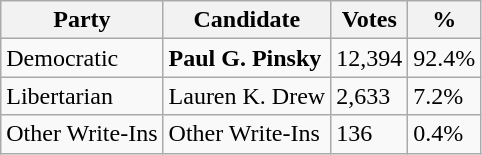<table class="wikitable">
<tr>
<th>Party</th>
<th>Candidate</th>
<th>Votes</th>
<th>%</th>
</tr>
<tr>
<td>Democratic</td>
<td><strong>Paul G. Pinsky</strong></td>
<td>12,394</td>
<td>92.4%</td>
</tr>
<tr>
<td>Libertarian</td>
<td>Lauren K. Drew</td>
<td>2,633</td>
<td>7.2%</td>
</tr>
<tr>
<td>Other Write-Ins</td>
<td>Other Write-Ins</td>
<td>136</td>
<td>0.4%</td>
</tr>
</table>
